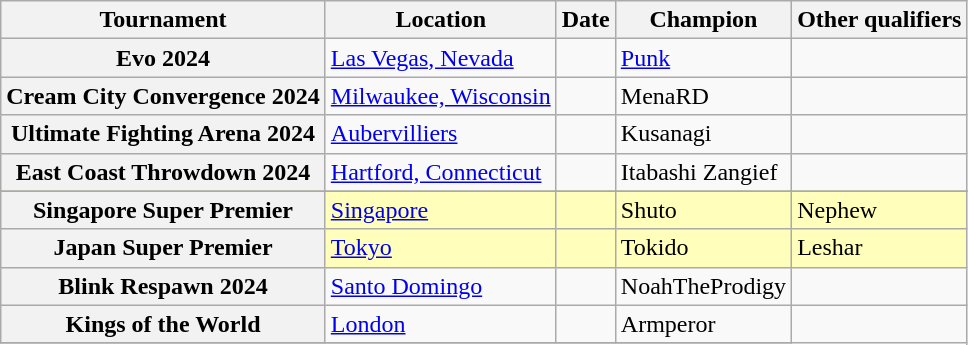<table class="wikitable sortable">
<tr>
<th>Tournament</th>
<th>Location</th>
<th>Date</th>
<th class=unsortable>Champion</th>
<th class=unsortable>Other qualifiers</th>
</tr>
<tr>
<th>Evo 2024</th>
<td> <a href='#'>Las Vegas, Nevada</a></td>
<td></td>
<td> <a href='#'>Punk</a></td>
<td></td>
</tr>
<tr>
<th>Cream City Convergence 2024</th>
<td> <a href='#'>Milwaukee, Wisconsin</a></td>
<td></td>
<td> MenaRD</td>
<td></td>
</tr>
<tr>
<th>Ultimate Fighting Arena 2024</th>
<td> <a href='#'>Aubervilliers</a></td>
<td></td>
<td> Kusanagi</td>
<td></td>
</tr>
<tr>
<th>East Coast Throwdown 2024</th>
<td> <a href='#'>Hartford, Connecticut</a></td>
<td></td>
<td> Itabashi Zangief</td>
<td></td>
</tr>
<tr>
</tr>
<tr style="background:#ffb">
<th>Singapore Super Premier</th>
<td> <a href='#'>Singapore</a></td>
<td></td>
<td> Shuto</td>
<td> Nephew</td>
</tr>
<tr style="background:#ffb">
<th>Japan Super Premier</th>
<td> <a href='#'>Tokyo</a></td>
<td></td>
<td> Tokido</td>
<td> Leshar</td>
</tr>
<tr>
<th>Blink Respawn 2024</th>
<td> <a href='#'>Santo Domingo</a></td>
<td></td>
<td> NoahTheProdigy</td>
<td></td>
</tr>
<tr>
<th>Kings of the World</th>
<td> <a href='#'>London</a></td>
<td></td>
<td> Armperor</td>
</tr>
<tr>
</tr>
</table>
